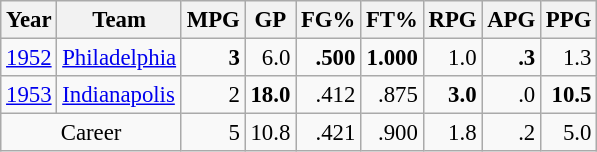<table class="wikitable sortable" style="font-size:95%; text-align:right;">
<tr>
<th>Year</th>
<th>Team</th>
<th>MPG</th>
<th>GP</th>
<th>FG%</th>
<th>FT%</th>
<th>RPG</th>
<th>APG</th>
<th>PPG</th>
</tr>
<tr>
<td style="text-align:left;"><a href='#'>1952</a></td>
<td style="text-align:left;"><a href='#'>Philadelphia</a></td>
<td><strong>3</strong></td>
<td>6.0</td>
<td><strong>.500</strong></td>
<td><strong>1.000</strong></td>
<td>1.0</td>
<td><strong>.3</strong></td>
<td>1.3</td>
</tr>
<tr>
<td style="text-align:left;"><a href='#'>1953</a></td>
<td style="text-align:left;"><a href='#'>Indianapolis</a></td>
<td>2</td>
<td><strong>18.0</strong></td>
<td>.412</td>
<td>.875</td>
<td><strong>3.0</strong></td>
<td>.0</td>
<td><strong>10.5</strong></td>
</tr>
<tr>
<td colspan="2" style="text-align:center;">Career</td>
<td>5</td>
<td>10.8</td>
<td>.421</td>
<td>.900</td>
<td>1.8</td>
<td>.2</td>
<td>5.0</td>
</tr>
</table>
